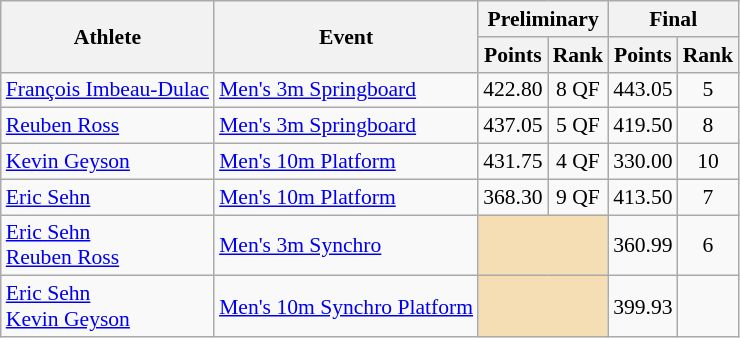<table class=wikitable style="font-size:90%">
<tr>
<th rowspan="2">Athlete</th>
<th rowspan="2">Event</th>
<th colspan="2">Preliminary</th>
<th colspan="2">Final</th>
</tr>
<tr>
<th>Points</th>
<th>Rank</th>
<th>Points</th>
<th>Rank</th>
</tr>
<tr>
<td><a href='#'>François Imbeau-Dulac</a></td>
<td><a href='#'>Men's 3m Springboard</a></td>
<td align=center>422.80</td>
<td align=center>8 QF</td>
<td align=center>443.05</td>
<td align=center>5</td>
</tr>
<tr>
<td><a href='#'>Reuben Ross</a></td>
<td><a href='#'>Men's 3m Springboard</a></td>
<td align=center>437.05</td>
<td align=center>5 QF</td>
<td align=center>419.50</td>
<td align=center>8</td>
</tr>
<tr>
<td><a href='#'>Kevin Geyson</a></td>
<td><a href='#'>Men's 10m Platform</a></td>
<td align=center>431.75</td>
<td align=center>4 QF</td>
<td align=center>330.00</td>
<td align=center>10</td>
</tr>
<tr>
<td><a href='#'>Eric Sehn</a></td>
<td><a href='#'>Men's 10m Platform</a></td>
<td align=center>368.30</td>
<td align=center>9 QF</td>
<td align=center>413.50</td>
<td align=center>7</td>
</tr>
<tr>
<td><a href='#'>Eric Sehn</a><br><a href='#'>Reuben Ross</a></td>
<td><a href='#'>Men's 3m Synchro</a></td>
<td colspan= 2 bgcolor="wheat"></td>
<td align=center>360.99</td>
<td align=center>6</td>
</tr>
<tr>
<td><a href='#'>Eric Sehn</a><br><a href='#'>Kevin Geyson</a></td>
<td><a href='#'>Men's 10m Synchro Platform</a></td>
<td colspan= 2 bgcolor="wheat"></td>
<td align=center>399.93</td>
<td align=center></td>
</tr>
</table>
